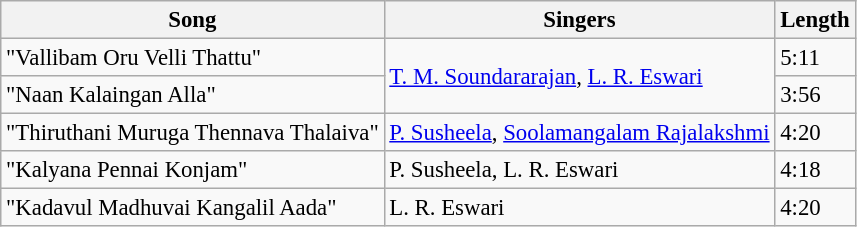<table class="wikitable" style="font-size:95%;">
<tr>
<th>Song</th>
<th>Singers</th>
<th>Length</th>
</tr>
<tr>
<td>"Vallibam Oru Velli Thattu"</td>
<td rowspan=2><a href='#'>T. M. Soundararajan</a>, <a href='#'>L. R. Eswari</a></td>
<td>5:11</td>
</tr>
<tr>
<td>"Naan Kalaingan Alla"</td>
<td>3:56</td>
</tr>
<tr>
<td>"Thiruthani Muruga Thennava Thalaiva"</td>
<td><a href='#'>P. Susheela</a>, <a href='#'>Soolamangalam Rajalakshmi</a></td>
<td>4:20</td>
</tr>
<tr>
<td>"Kalyana Pennai Konjam"</td>
<td>P. Susheela, L. R. Eswari</td>
<td>4:18</td>
</tr>
<tr>
<td>"Kadavul Madhuvai Kangalil Aada"</td>
<td>L. R. Eswari</td>
<td>4:20</td>
</tr>
</table>
